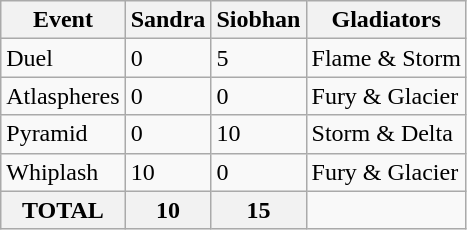<table class="wikitable">
<tr>
<th>Event</th>
<th>Sandra</th>
<th>Siobhan</th>
<th>Gladiators</th>
</tr>
<tr>
<td>Duel</td>
<td>0</td>
<td>5</td>
<td>Flame & Storm</td>
</tr>
<tr>
<td>Atlaspheres</td>
<td>0</td>
<td>0</td>
<td>Fury & Glacier</td>
</tr>
<tr>
<td>Pyramid</td>
<td>0</td>
<td>10</td>
<td>Storm & Delta</td>
</tr>
<tr>
<td>Whiplash</td>
<td>10</td>
<td>0</td>
<td>Fury & Glacier</td>
</tr>
<tr>
<th>TOTAL</th>
<th>10</th>
<th>15</th>
</tr>
</table>
